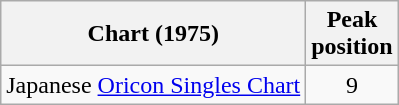<table class="wikitable">
<tr>
<th>Chart (1975)</th>
<th>Peak<br>position</th>
</tr>
<tr>
<td>Japanese <a href='#'>Oricon Singles Chart</a></td>
<td style="text-align:center;">9</td>
</tr>
</table>
